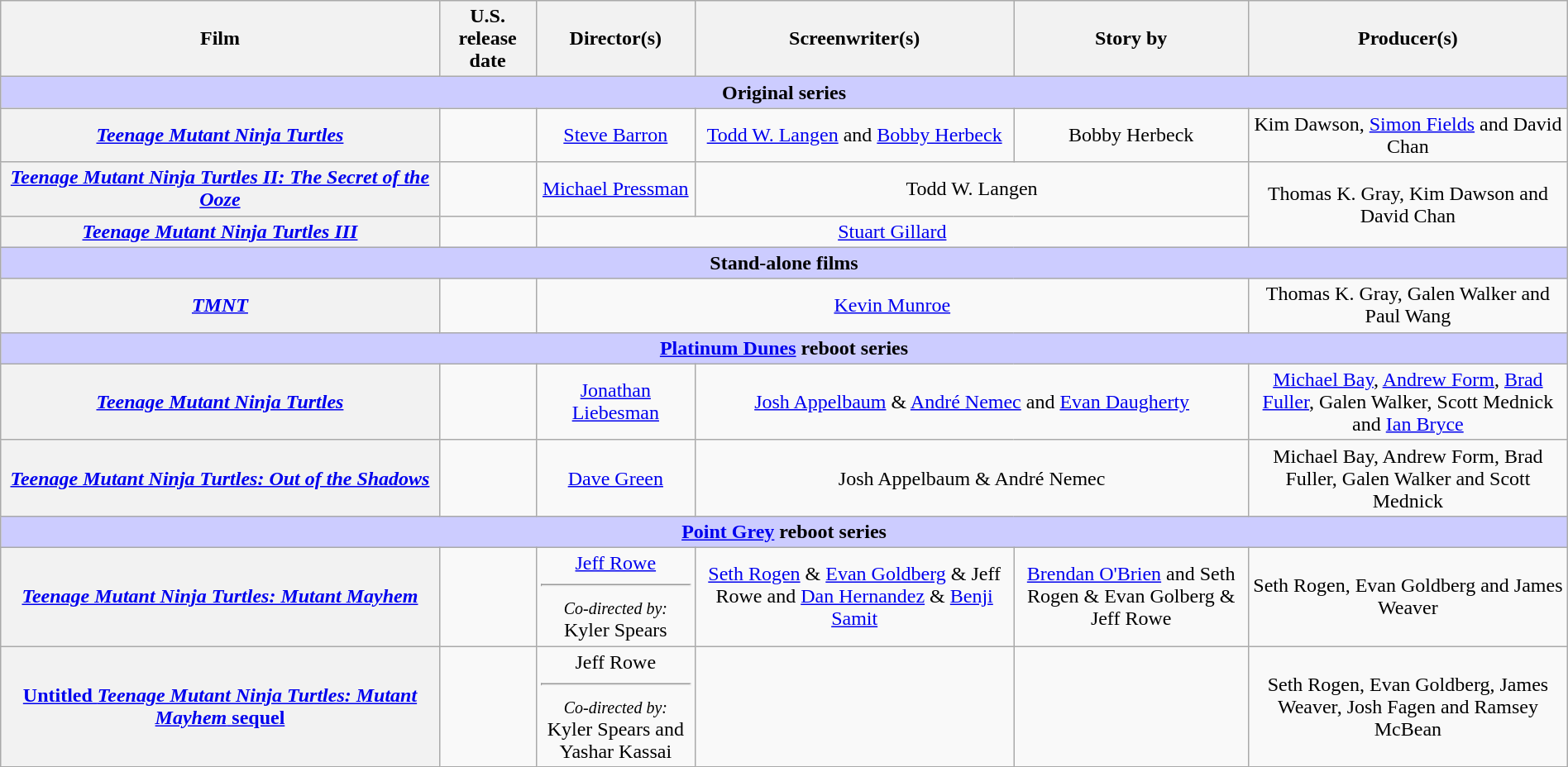<table class="wikitable plainrowheaders" style="text-align:center" width="100%">
<tr>
<th scope="col" style="width:28%;">Film</th>
<th scope="col">U.S. release date</th>
<th scope="col">Director(s)</th>
<th scope="col">Screenwriter(s)</th>
<th scope="col">Story by</th>
<th scope="col">Producer(s)</th>
</tr>
<tr>
<th colspan="6" style="width:10px; background-color:#ccccff;">Original series</th>
</tr>
<tr>
<th scope="row"><em><a href='#'>Teenage Mutant Ninja Turtles</a></em></th>
<td style="text-align:center"></td>
<td><a href='#'>Steve Barron</a></td>
<td><a href='#'>Todd W. Langen</a> and <a href='#'>Bobby Herbeck</a></td>
<td>Bobby Herbeck</td>
<td>Kim Dawson, <a href='#'>Simon Fields</a> and David Chan</td>
</tr>
<tr>
<th scope="row"><em><a href='#'>Teenage Mutant Ninja Turtles II: The Secret of the Ooze</a></em></th>
<td style="text-align:center"></td>
<td><a href='#'>Michael Pressman</a></td>
<td colspan="2">Todd W. Langen</td>
<td rowspan="2">Thomas K. Gray, Kim Dawson and David Chan</td>
</tr>
<tr>
<th scope="row"><em><a href='#'>Teenage Mutant Ninja Turtles III</a></em></th>
<td style="text-align:center"></td>
<td colspan="3"><a href='#'>Stuart Gillard</a></td>
</tr>
<tr>
<th colspan="6" style="width:10px; background-color:#ccccff;">Stand-alone films</th>
</tr>
<tr>
<th scope="row"><em><a href='#'>TMNT</a></em></th>
<td style="text-align:center"></td>
<td colspan="3"><a href='#'>Kevin Munroe</a></td>
<td>Thomas K. Gray, Galen Walker and Paul Wang</td>
</tr>
<tr>
<th colspan="6" style="width:10px; background-color:#ccccff;"><a href='#'>Platinum Dunes</a> reboot series</th>
</tr>
<tr>
<th scope="row"><em><a href='#'>Teenage Mutant Ninja Turtles</a></em></th>
<td style="text-align:center"></td>
<td><a href='#'>Jonathan Liebesman</a></td>
<td colspan="2"><a href='#'>Josh Appelbaum</a> & <a href='#'>André Nemec</a> and <a href='#'>Evan Daugherty</a></td>
<td><a href='#'>Michael Bay</a>, <a href='#'>Andrew Form</a>, <a href='#'>Brad Fuller</a>, Galen Walker, Scott Mednick and <a href='#'>Ian Bryce</a></td>
</tr>
<tr>
<th scope="row"><em><a href='#'>Teenage Mutant Ninja Turtles: Out of the Shadows</a></em></th>
<td style="text-align:center"></td>
<td><a href='#'>Dave Green</a></td>
<td colspan="2">Josh Appelbaum & André Nemec</td>
<td>Michael Bay, Andrew Form, Brad Fuller, Galen Walker and Scott Mednick</td>
</tr>
<tr>
<th colspan="6" style="width:10px; background-color:#ccccff;"><a href='#'>Point Grey</a> reboot series</th>
</tr>
<tr>
<th scope="row"><em><a href='#'>Teenage Mutant Ninja Turtles: Mutant Mayhem</a></em></th>
<td style="text-align:center"></td>
<td><a href='#'>Jeff Rowe</a><hr><small><em>Co-directed by:</em></small><br>Kyler Spears</td>
<td><a href='#'>Seth Rogen</a> & <a href='#'>Evan Goldberg</a> & Jeff Rowe and <a href='#'>Dan Hernandez</a> & <a href='#'>Benji Samit</a></td>
<td><a href='#'>Brendan O'Brien</a> and Seth Rogen & Evan Golberg & Jeff Rowe</td>
<td>Seth Rogen, Evan Goldberg and James Weaver</td>
</tr>
<tr>
<th scope="row"><a href='#'>Untitled <em>Teenage Mutant Ninja Turtles: Mutant Mayhem</em> sequel</a></th>
<td style="text-align:center"></td>
<td>Jeff Rowe<hr><small><em>Co-directed by:</em></small><br>Kyler Spears and Yashar Kassai</td>
<td></td>
<td></td>
<td>Seth Rogen, Evan Goldberg, James Weaver, Josh Fagen and Ramsey McBean</td>
</tr>
</table>
